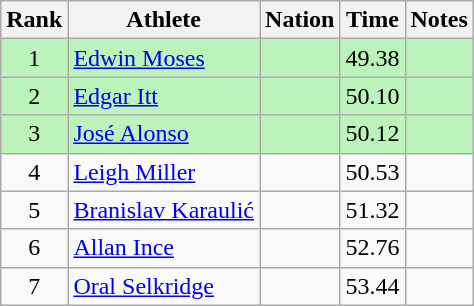<table class="wikitable sortable" style="text-align:center">
<tr>
<th>Rank</th>
<th>Athlete</th>
<th>Nation</th>
<th>Time</th>
<th>Notes</th>
</tr>
<tr style="background:#bbf3bb;">
<td>1</td>
<td align=left><a href='#'>Edwin Moses</a></td>
<td align=left></td>
<td>49.38</td>
<td></td>
</tr>
<tr style="background:#bbf3bb;">
<td>2</td>
<td align=left><a href='#'>Edgar Itt</a></td>
<td align=left></td>
<td>50.10</td>
<td></td>
</tr>
<tr style="background:#bbf3bb;">
<td>3</td>
<td align=left><a href='#'>José Alonso</a></td>
<td align=left></td>
<td>50.12</td>
<td></td>
</tr>
<tr>
<td>4</td>
<td align=left><a href='#'>Leigh Miller</a></td>
<td align=left></td>
<td>50.53</td>
<td></td>
</tr>
<tr>
<td>5</td>
<td align=left><a href='#'>Branislav Karaulić</a></td>
<td align=left></td>
<td>51.32</td>
<td></td>
</tr>
<tr>
<td>6</td>
<td align=left><a href='#'>Allan Ince</a></td>
<td align=left></td>
<td>52.76</td>
<td></td>
</tr>
<tr>
<td>7</td>
<td align=left><a href='#'>Oral Selkridge</a></td>
<td align=left></td>
<td>53.44</td>
<td></td>
</tr>
</table>
